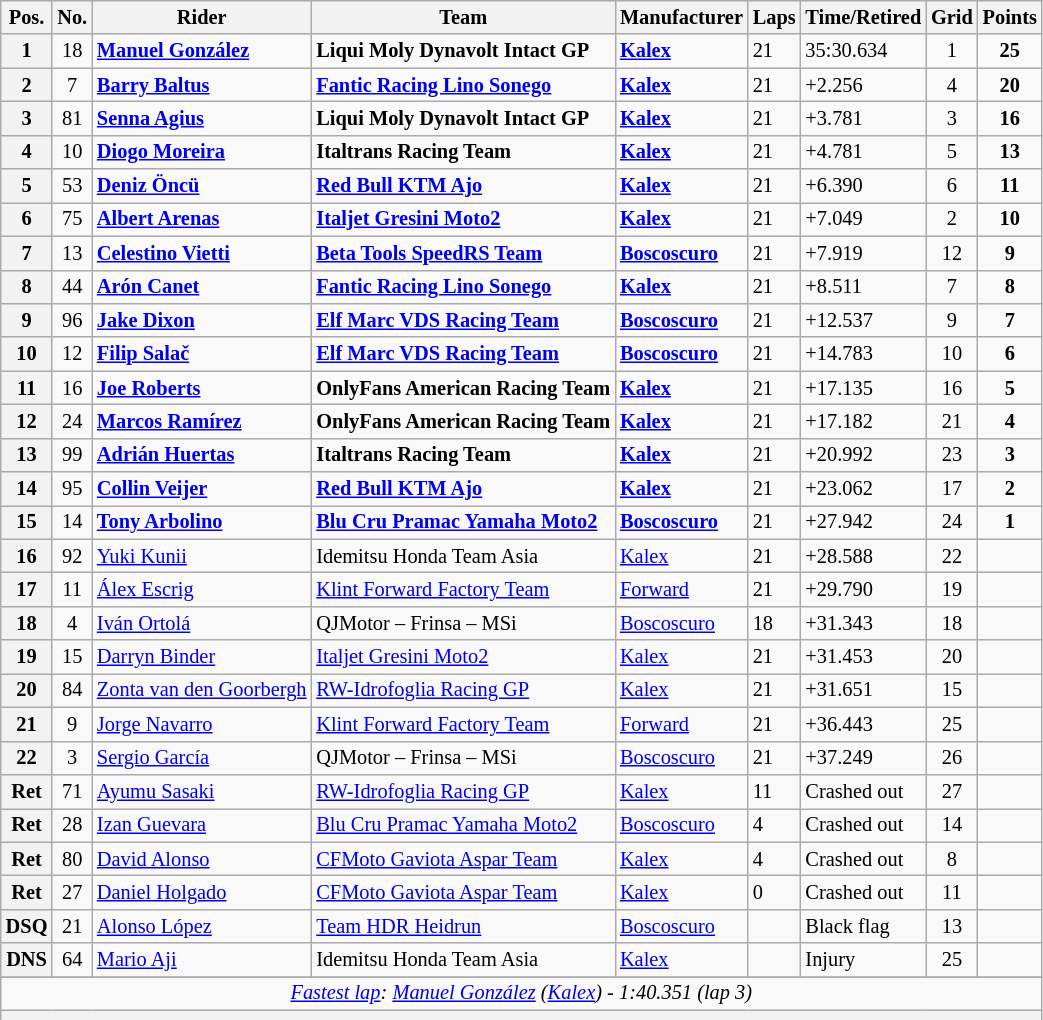<table class="wikitable sortable" style="font-size: 85%;">
<tr>
<th>Pos.</th>
<th>No.</th>
<th>Rider</th>
<th>Team</th>
<th>Manufacturer</th>
<th>Laps</th>
<th>Time/Retired</th>
<th>Grid</th>
<th>Points</th>
</tr>
<tr>
<th scope="row">1</th>
<td align="center">18</td>
<td><strong> <a href='#'>Manuel González</a></strong></td>
<td><strong>Liqui Moly Dynavolt Intact GP</strong></td>
<td><strong><a href='#'>Kalex</a></strong></td>
<td>21</td>
<td>35:30.634</td>
<td align="center">1</td>
<td align="center"><strong>25</strong></td>
</tr>
<tr>
<th scope="row">2</th>
<td align="center">7</td>
<td><strong> <a href='#'>Barry Baltus</a></strong></td>
<td><a href='#'><strong>Fantic Racing Lino Sonego</strong></a></td>
<td><strong><a href='#'>Kalex</a></strong></td>
<td>21</td>
<td>+2.256</td>
<td align="center">4</td>
<td align="center"><strong>20</strong></td>
</tr>
<tr>
<th scope="row">3</th>
<td align="center">81</td>
<td><strong> <a href='#'>Senna Agius</a></strong></td>
<td><strong>Liqui Moly Dynavolt Intact GP</strong></td>
<td><strong><a href='#'>Kalex</a></strong></td>
<td>21</td>
<td>+3.781</td>
<td align="center">3</td>
<td align="center"><strong>16</strong></td>
</tr>
<tr>
<th scope="row">4</th>
<td align="center">10</td>
<td> <strong><a href='#'>Diogo Moreira</a></strong></td>
<td><strong>Italtrans Racing Team</strong></td>
<td><strong><a href='#'>Kalex</a></strong></td>
<td>21</td>
<td>+4.781</td>
<td align="center">5</td>
<td align="center"><strong>13</strong></td>
</tr>
<tr>
<th scope="row">5</th>
<td align="center">53</td>
<td><strong> <a href='#'>Deniz Öncü</a></strong></td>
<td><a href='#'><strong>Red Bull KTM Ajo</strong></a></td>
<td><strong><a href='#'>Kalex</a></strong></td>
<td>21</td>
<td>+6.390</td>
<td align="center">6</td>
<td align="center"><strong>11</strong></td>
</tr>
<tr>
<th scope="row">6</th>
<td align="center">75</td>
<td><strong> <a href='#'>Albert Arenas</a></strong></td>
<td><a href='#'><strong>Italjet Gresini Moto2</strong></a></td>
<td><strong><a href='#'>Kalex</a></strong></td>
<td>21</td>
<td>+7.049</td>
<td align="center">2</td>
<td align="center"><strong>10</strong></td>
</tr>
<tr>
<th scope="row">7</th>
<td align="center">13</td>
<td><strong> <a href='#'>Celestino Vietti</a></strong></td>
<td><a href='#'><strong>Beta Tools SpeedRS Team</strong></a></td>
<td><a href='#'><strong>Boscoscuro</strong></a></td>
<td>21</td>
<td>+7.919</td>
<td align="center">12</td>
<td align="center"><strong>9</strong></td>
</tr>
<tr>
<th scope="row">8</th>
<td align="center">44</td>
<td><strong> <a href='#'>Arón Canet</a></strong></td>
<td><a href='#'><strong>Fantic Racing Lino Sonego</strong></a></td>
<td><strong><a href='#'>Kalex</a></strong></td>
<td>21</td>
<td>+8.511</td>
<td align="center">7</td>
<td align="center"><strong>8</strong></td>
</tr>
<tr>
<th scope="row">9</th>
<td align="center">96</td>
<td> <strong><a href='#'>Jake Dixon</a></strong></td>
<td><strong><a href='#'>Elf Marc VDS Racing Team</a></strong></td>
<td><strong><a href='#'>Boscoscuro</a></strong></td>
<td>21</td>
<td>+12.537</td>
<td align="center">9</td>
<td align="center"><strong>7</strong></td>
</tr>
<tr>
<th scope="row">10</th>
<td align="center">12</td>
<td> <strong><a href='#'>Filip Salač</a></strong></td>
<td><strong><a href='#'>Elf Marc VDS Racing Team</a></strong></td>
<td><strong><a href='#'>Boscoscuro</a></strong></td>
<td>21</td>
<td>+14.783</td>
<td align="center">10</td>
<td align="center"><strong>6</strong></td>
</tr>
<tr>
<th scope="row">11</th>
<td align="center">16</td>
<td> <strong><a href='#'>Joe Roberts</a></strong></td>
<td><strong>OnlyFans American Racing Team</strong></td>
<td><strong><a href='#'>Kalex</a></strong></td>
<td>21</td>
<td>+17.135</td>
<td align="center">16</td>
<td align="center"><strong>5</strong></td>
</tr>
<tr>
<th scope="row">12</th>
<td align="center">24</td>
<td><strong> <a href='#'>Marcos Ramírez</a></strong></td>
<td><strong>OnlyFans American Racing Team</strong></td>
<td><strong><a href='#'>Kalex</a></strong></td>
<td>21</td>
<td>+17.182</td>
<td align="center">21</td>
<td align="center"><strong>4</strong></td>
</tr>
<tr>
<th scope="row">13</th>
<td align="center">99</td>
<td> <strong><a href='#'>Adrián Huertas</a></strong></td>
<td><strong>Italtrans Racing Team</strong></td>
<td><strong><a href='#'>Kalex</a></strong></td>
<td>21</td>
<td>+20.992</td>
<td align="center">23</td>
<td align="center"><strong>3</strong></td>
</tr>
<tr>
<th scope="row">14</th>
<td align="center">95</td>
<td> <strong><a href='#'>Collin Veijer</a></strong></td>
<td><strong><a href='#'>Red Bull KTM Ajo</a></strong></td>
<td><strong><a href='#'>Kalex</a></strong></td>
<td>21</td>
<td>+23.062</td>
<td align="center">17</td>
<td align="center"><strong>2</strong></td>
</tr>
<tr>
<th scope="row">15</th>
<td align="center">14</td>
<td> <strong><a href='#'>Tony Arbolino</a></strong></td>
<td><strong><a href='#'>Blu Cru Pramac Yamaha Moto2</a></strong></td>
<td><strong><a href='#'>Boscoscuro</a></strong></td>
<td>21</td>
<td>+27.942</td>
<td align="center">24</td>
<td align="center"><strong>1</strong></td>
</tr>
<tr>
<th scope="row">16</th>
<td align="center">92</td>
<td> <a href='#'>Yuki Kunii</a></td>
<td>Idemitsu Honda Team Asia</td>
<td><a href='#'>Kalex</a></td>
<td>21</td>
<td>+28.588</td>
<td align="center">22</td>
<td align="center"></td>
</tr>
<tr>
<th scope="row">17</th>
<td align="center">11</td>
<td> <a href='#'>Álex Escrig</a></td>
<td><a href='#'>Klint Forward Factory Team</a></td>
<td><a href='#'>Forward</a></td>
<td>21</td>
<td>+29.790</td>
<td align="center">19</td>
<td align="center"></td>
</tr>
<tr>
<th scope="row">18</th>
<td align="center">4</td>
<td> <a href='#'>Iván Ortolá</a></td>
<td>QJMotor – Frinsa – MSi</td>
<td><a href='#'>Boscoscuro</a></td>
<td>18</td>
<td>+31.343</td>
<td align="center">18</td>
<td align="center"></td>
</tr>
<tr>
<th scope="row">19</th>
<td align="center">15</td>
<td> <a href='#'>Darryn Binder</a></td>
<td><a href='#'>Italjet Gresini Moto2</a></td>
<td><a href='#'>Kalex</a></td>
<td>21</td>
<td>+31.453</td>
<td align="center">20</td>
<td align="center"></td>
</tr>
<tr>
<th scope="row">20</th>
<td align="center">84</td>
<td> <a href='#'>Zonta van den Goorbergh</a></td>
<td><a href='#'>RW-Idrofoglia Racing GP</a></td>
<td><a href='#'>Kalex</a></td>
<td>21</td>
<td>+31.651</td>
<td align="center">15</td>
<td align="center"></td>
</tr>
<tr>
<th scope="row">21</th>
<td align="center">9</td>
<td> <a href='#'>Jorge Navarro</a></td>
<td><a href='#'>Klint Forward Factory Team</a></td>
<td><a href='#'>Forward</a></td>
<td>21</td>
<td>+36.443</td>
<td align="center">25</td>
<td align="center"></td>
</tr>
<tr>
<th scope="row">22</th>
<td align="center">3</td>
<td> <a href='#'>Sergio García</a></td>
<td>QJMotor – Frinsa – MSi</td>
<td><a href='#'>Boscoscuro</a></td>
<td>21</td>
<td>+37.249</td>
<td align="center">26</td>
<td align="center"></td>
</tr>
<tr>
<th scope="row">Ret</th>
<td align="center">71</td>
<td> <a href='#'>Ayumu Sasaki</a></td>
<td><a href='#'>RW-Idrofoglia Racing GP</a></td>
<td><a href='#'>Kalex</a></td>
<td>11</td>
<td>Crashed out</td>
<td align="center">27</td>
<td align="center"></td>
</tr>
<tr>
<th scope="row">Ret</th>
<td align="center">28</td>
<td> <a href='#'>Izan Guevara</a></td>
<td><a href='#'>Blu Cru Pramac Yamaha Moto2</a></td>
<td><a href='#'>Boscoscuro</a></td>
<td>4</td>
<td>Crashed out</td>
<td align="center">14</td>
<td align="center"></td>
</tr>
<tr>
<th scope ="row">Ret</th>
<td align="center">80</td>
<td> <a href='#'>David Alonso</a></td>
<td><a href='#'>CFMoto Gaviota Aspar Team</a></td>
<td><a href='#'>Kalex</a></td>
<td>4</td>
<td>Crashed out</td>
<td align="center">8</td>
<td align="center"></td>
</tr>
<tr>
<th scope="row">Ret</th>
<td align="center">27</td>
<td> <a href='#'>Daniel Holgado</a></td>
<td><a href='#'>CFMoto Gaviota Aspar Team</a></td>
<td><a href='#'>Kalex</a></td>
<td>0</td>
<td>Crashed out</td>
<td align="center">11</td>
<td align="center"></td>
</tr>
<tr>
<th scope ="row">DSQ</th>
<td align="center">21</td>
<td> <a href='#'>Alonso López</a></td>
<td><a href='#'>Team HDR Heidrun</a></td>
<td><a href='#'>Boscoscuro</a></td>
<td></td>
<td>Black flag</td>
<td align="center">13</td>
<td align="center"></td>
</tr>
<tr>
<th scope="row">DNS</th>
<td align="center">64</td>
<td> <a href='#'>Mario Aji</a></td>
<td>Idemitsu Honda Team Asia</td>
<td><a href='#'>Kalex</a></td>
<td></td>
<td>Injury</td>
<td align="center">25</td>
<td align="center"></td>
</tr>
<tr>
</tr>
<tr class="sortbottom">
<td colspan="9" style="text-align:center"><em><a href='#'>Fastest lap</a>:  <a href='#'>Manuel González</a> (<a href='#'>Kalex</a>) - 1:40.351 (lap 3)</em></td>
</tr>
<tr class="sortbottom">
<th colspan="9"></th>
</tr>
</table>
